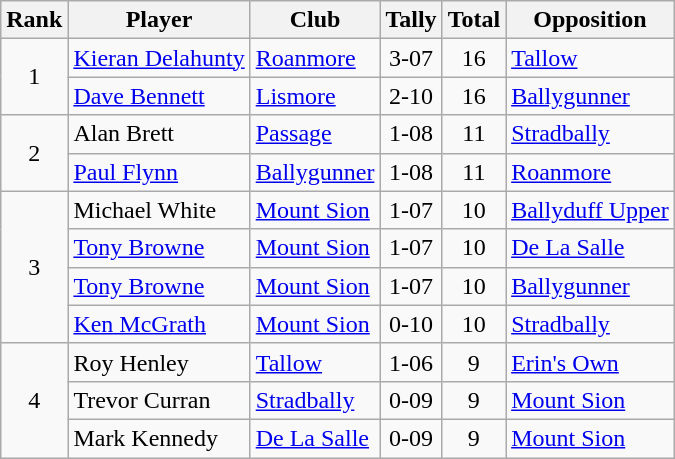<table class="wikitable">
<tr>
<th>Rank</th>
<th>Player</th>
<th>Club</th>
<th>Tally</th>
<th>Total</th>
<th>Opposition</th>
</tr>
<tr>
<td rowspan="2" style="text-align:center;">1</td>
<td><a href='#'>Kieran Delahunty</a></td>
<td><a href='#'>Roanmore</a></td>
<td align=center>3-07</td>
<td align=center>16</td>
<td><a href='#'>Tallow</a></td>
</tr>
<tr>
<td><a href='#'>Dave Bennett</a></td>
<td><a href='#'>Lismore</a></td>
<td align=center>2-10</td>
<td align=center>16</td>
<td><a href='#'>Ballygunner</a></td>
</tr>
<tr>
<td rowspan="2" style="text-align:center;">2</td>
<td>Alan Brett</td>
<td><a href='#'>Passage</a></td>
<td align=center>1-08</td>
<td align=center>11</td>
<td><a href='#'>Stradbally</a></td>
</tr>
<tr>
<td><a href='#'>Paul Flynn</a></td>
<td><a href='#'>Ballygunner</a></td>
<td align=center>1-08</td>
<td align=center>11</td>
<td><a href='#'>Roanmore</a></td>
</tr>
<tr>
<td rowspan="4" style="text-align:center;">3</td>
<td>Michael White</td>
<td><a href='#'>Mount Sion</a></td>
<td align=center>1-07</td>
<td align=center>10</td>
<td><a href='#'>Ballyduff Upper</a></td>
</tr>
<tr>
<td><a href='#'>Tony Browne</a></td>
<td><a href='#'>Mount Sion</a></td>
<td align=center>1-07</td>
<td align=center>10</td>
<td><a href='#'>De La Salle</a></td>
</tr>
<tr>
<td><a href='#'>Tony Browne</a></td>
<td><a href='#'>Mount Sion</a></td>
<td align=center>1-07</td>
<td align=center>10</td>
<td><a href='#'>Ballygunner</a></td>
</tr>
<tr>
<td><a href='#'>Ken McGrath</a></td>
<td><a href='#'>Mount Sion</a></td>
<td align=center>0-10</td>
<td align=center>10</td>
<td><a href='#'>Stradbally</a></td>
</tr>
<tr>
<td rowspan="3" style="text-align:center;">4</td>
<td>Roy Henley</td>
<td><a href='#'>Tallow</a></td>
<td align=center>1-06</td>
<td align=center>9</td>
<td><a href='#'>Erin's Own</a></td>
</tr>
<tr>
<td>Trevor Curran</td>
<td><a href='#'>Stradbally</a></td>
<td align=center>0-09</td>
<td align=center>9</td>
<td><a href='#'>Mount Sion</a></td>
</tr>
<tr>
<td>Mark Kennedy</td>
<td><a href='#'>De La Salle</a></td>
<td align=center>0-09</td>
<td align=center>9</td>
<td><a href='#'>Mount Sion</a></td>
</tr>
</table>
